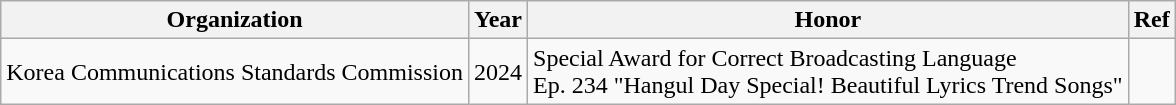<table class="wikitable">
<tr>
<th>Organization</th>
<th>Year</th>
<th>Honor</th>
<th>Ref</th>
</tr>
<tr>
<td>Korea Communications Standards Commission</td>
<td>2024</td>
<td>Special Award for Correct Broadcasting Language<br>Ep. 234 "Hangul Day Special! Beautiful Lyrics Trend Songs"</td>
<td></td>
</tr>
</table>
